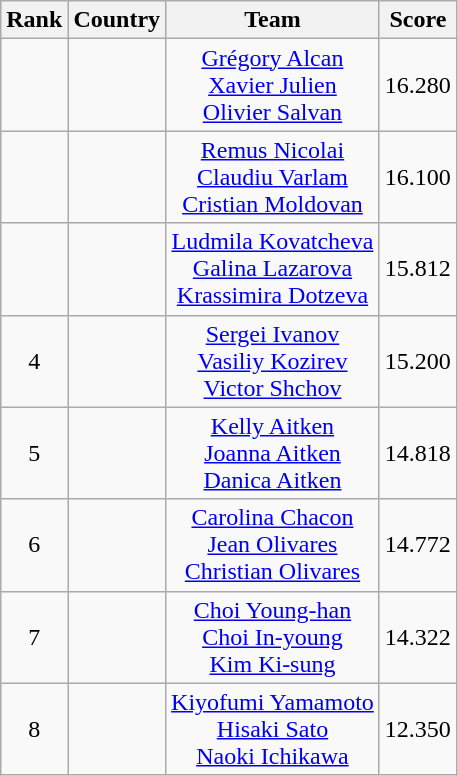<table class="wikitable sortable" style="text-align:center">
<tr>
<th scope=col>Rank</th>
<th scope=col>Country</th>
<th scope=col>Team</th>
<th>Score</th>
</tr>
<tr>
<td></td>
<td align=left></td>
<td><a href='#'>Grégory Alcan</a><br><a href='#'>Xavier Julien</a><br><a href='#'>Olivier Salvan</a></td>
<td>16.280</td>
</tr>
<tr>
<td></td>
<td align=left></td>
<td><a href='#'>Remus Nicolai</a><br><a href='#'>Claudiu Varlam</a><br><a href='#'>Cristian Moldovan</a></td>
<td>16.100</td>
</tr>
<tr>
<td></td>
<td align=left></td>
<td><a href='#'>Ludmila Kovatcheva</a><br><a href='#'>Galina Lazarova</a><br><a href='#'>Krassimira Dotzeva</a></td>
<td>15.812</td>
</tr>
<tr>
<td>4</td>
<td align=left></td>
<td><a href='#'>Sergei Ivanov</a><br><a href='#'>Vasiliy Kozirev</a><br><a href='#'>Victor Shchov</a></td>
<td>15.200</td>
</tr>
<tr>
<td>5</td>
<td align=left></td>
<td><a href='#'>Kelly Aitken</a><br><a href='#'>Joanna Aitken</a><br><a href='#'>Danica Aitken</a></td>
<td>14.818</td>
</tr>
<tr>
<td>6</td>
<td align=left></td>
<td><a href='#'>Carolina Chacon</a><br><a href='#'>Jean Olivares</a><br><a href='#'>Christian Olivares</a></td>
<td>14.772</td>
</tr>
<tr>
<td>7</td>
<td align=left></td>
<td><a href='#'>Choi Young-han</a><br><a href='#'>Choi In-young</a><br><a href='#'>Kim Ki-sung</a></td>
<td>14.322</td>
</tr>
<tr>
<td>8</td>
<td align=left></td>
<td><a href='#'>Kiyofumi Yamamoto</a><br><a href='#'>Hisaki Sato</a><br><a href='#'>Naoki Ichikawa</a></td>
<td>12.350</td>
</tr>
</table>
